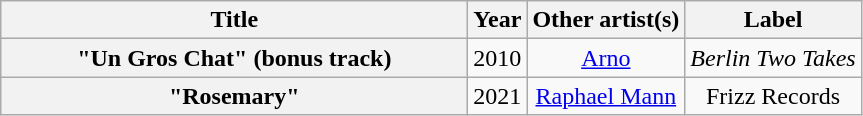<table class="wikitable plainrowheaders" style="text-align:center;">
<tr>
<th scope="col" style="width:19em;">Title</th>
<th scope="col">Year</th>
<th scope="col">Other artist(s)</th>
<th scope="col">Label</th>
</tr>
<tr>
<th scope="row">"Un Gros Chat" (bonus track)</th>
<td>2010</td>
<td><a href='#'>Arno</a></td>
<td><em>Berlin Two Takes</em></td>
</tr>
<tr>
<th scope="row">"Rosemary"</th>
<td rowspan="5">2021</td>
<td><a href='#'>Raphael Mann</a></td>
<td>Frizz Records</td>
</tr>
</table>
